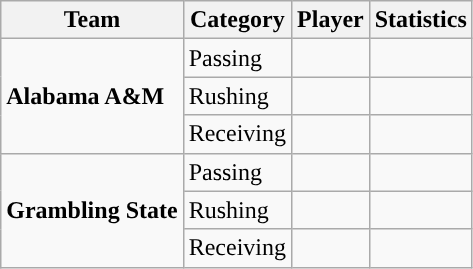<table class="wikitable" style="float: left;">
<tr>
<th>Team</th>
<th>Category</th>
<th>Player</th>
<th>Statistics</th>
</tr>
<tr>
<td rowspan=3><strong>Alabama A&M</strong></td>
<td>Passing</td>
<td> </td>
<td> </td>
</tr>
<tr>
<td>Rushing</td>
<td> </td>
<td> </td>
</tr>
<tr>
<td>Receiving</td>
<td> </td>
<td> </td>
</tr>
<tr>
<td rowspan=3><strong>Grambling State</strong></td>
<td>Passing</td>
<td> </td>
<td> </td>
</tr>
<tr>
<td>Rushing</td>
<td> </td>
<td> </td>
</tr>
<tr>
<td>Receiving</td>
<td> </td>
<td> </td>
</tr>
</table>
